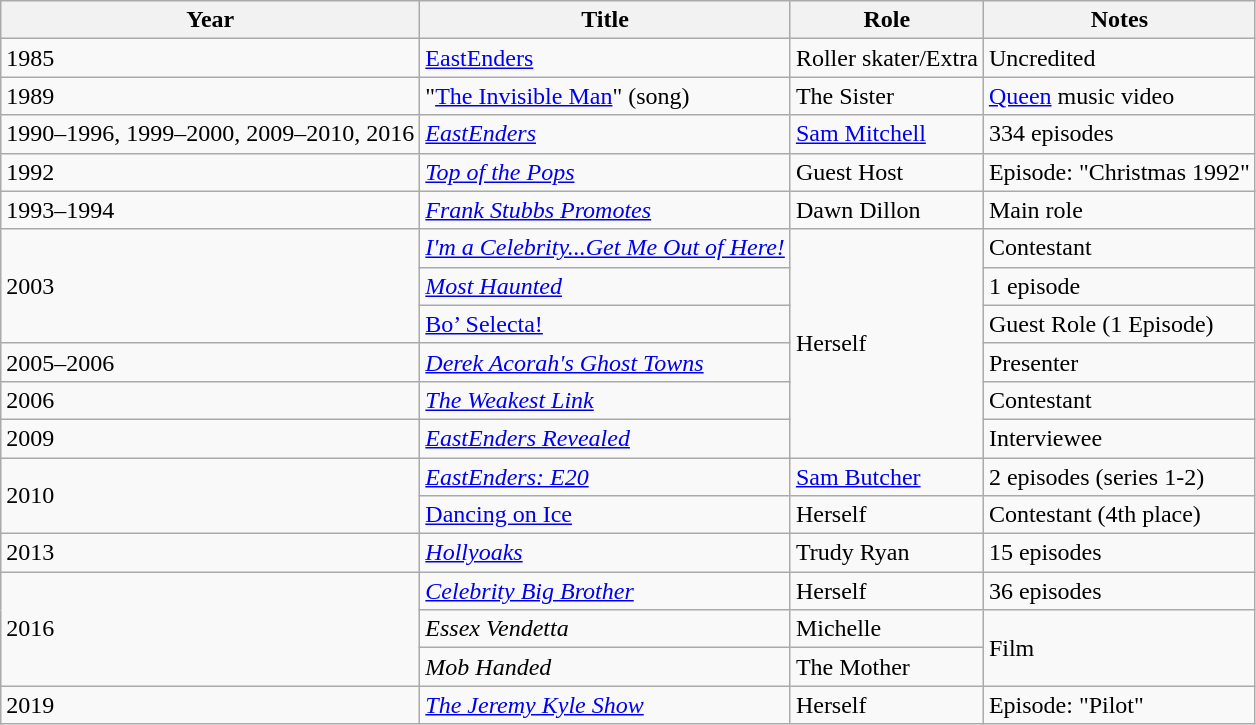<table class="wikitable sortable">
<tr>
<th>Year</th>
<th>Title</th>
<th>Role</th>
<th>Notes</th>
</tr>
<tr>
<td>1985</td>
<td><a href='#'>EastEnders</a></td>
<td>Roller skater/Extra</td>
<td>Uncredited</td>
</tr>
<tr>
<td>1989</td>
<td>"<a href='#'>The Invisible Man</a>" (song)</td>
<td>The Sister</td>
<td><a href='#'>Queen</a> music video</td>
</tr>
<tr>
<td>1990–1996, 1999–2000, 2009–2010, 2016</td>
<td><em><a href='#'>EastEnders</a></em></td>
<td><a href='#'>Sam Mitchell</a></td>
<td>334 episodes</td>
</tr>
<tr>
<td>1992</td>
<td><em><a href='#'>Top of the Pops</a></em></td>
<td>Guest Host</td>
<td>Episode: "Christmas 1992"</td>
</tr>
<tr>
<td>1993–1994</td>
<td><em><a href='#'>Frank Stubbs Promotes</a></em></td>
<td>Dawn Dillon</td>
<td>Main role</td>
</tr>
<tr>
<td rowspan= 3>2003</td>
<td><em><a href='#'>I'm a Celebrity...Get Me Out of Here!</a></em></td>
<td rowspan="6">Herself</td>
<td>Contestant</td>
</tr>
<tr>
<td><em><a href='#'>Most Haunted</a></em></td>
<td>1 episode</td>
</tr>
<tr>
<td><a href='#'>Bo’ Selecta!</a></td>
<td>Guest Role (1 Episode)</td>
</tr>
<tr>
<td>2005–2006</td>
<td><em><a href='#'>Derek Acorah's Ghost Towns</a></em></td>
<td>Presenter</td>
</tr>
<tr>
<td>2006</td>
<td><em><a href='#'>The Weakest Link</a></em></td>
<td>Contestant</td>
</tr>
<tr>
<td>2009</td>
<td><em><a href='#'>EastEnders Revealed</a></em></td>
<td>Interviewee</td>
</tr>
<tr>
<td rowspan="2">2010</td>
<td><em><a href='#'>EastEnders: E20</a></em></td>
<td><a href='#'>Sam Butcher</a></td>
<td>2 episodes (series 1-2)</td>
</tr>
<tr>
<td><a href='#'>Dancing on Ice</a></td>
<td>Herself</td>
<td>Contestant (4th place)</td>
</tr>
<tr>
<td>2013</td>
<td><em><a href='#'>Hollyoaks</a></em></td>
<td>Trudy Ryan</td>
<td>15 episodes</td>
</tr>
<tr>
<td rowspan="3">2016</td>
<td><em><a href='#'>Celebrity Big Brother</a></em></td>
<td>Herself</td>
<td>36 episodes</td>
</tr>
<tr>
<td><em>Essex Vendetta</em></td>
<td>Michelle</td>
<td rowspan="2">Film</td>
</tr>
<tr>
<td><em>Mob Handed</em></td>
<td>The Mother</td>
</tr>
<tr>
<td>2019</td>
<td><em><a href='#'>The Jeremy Kyle Show</a></em></td>
<td>Herself</td>
<td>Episode: "Pilot"</td>
</tr>
</table>
